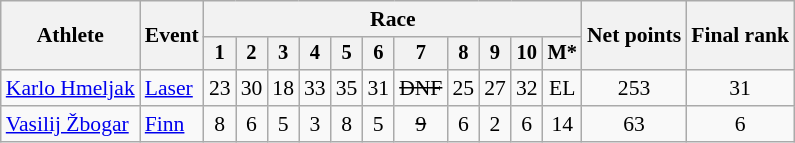<table class="wikitable" style="font-size:90%">
<tr>
<th rowspan="2">Athlete</th>
<th rowspan="2">Event</th>
<th colspan=11>Race</th>
<th rowspan=2>Net points</th>
<th rowspan=2>Final rank</th>
</tr>
<tr style="font-size:95%">
<th>1</th>
<th>2</th>
<th>3</th>
<th>4</th>
<th>5</th>
<th>6</th>
<th>7</th>
<th>8</th>
<th>9</th>
<th>10</th>
<th>M*</th>
</tr>
<tr align=center>
<td align=left><a href='#'>Karlo Hmeljak</a></td>
<td align=left><a href='#'>Laser</a></td>
<td>23</td>
<td>30</td>
<td>18</td>
<td>33</td>
<td>35</td>
<td>31</td>
<td><s>DNF</s></td>
<td>25</td>
<td>27</td>
<td>32</td>
<td>EL</td>
<td>253</td>
<td>31</td>
</tr>
<tr align=center>
<td align=left><a href='#'>Vasilij Žbogar</a></td>
<td align=left><a href='#'>Finn</a></td>
<td>8</td>
<td>6</td>
<td>5</td>
<td>3</td>
<td>8</td>
<td>5</td>
<td><s>9</s></td>
<td>6</td>
<td>2</td>
<td>6</td>
<td>14</td>
<td>63</td>
<td>6</td>
</tr>
</table>
